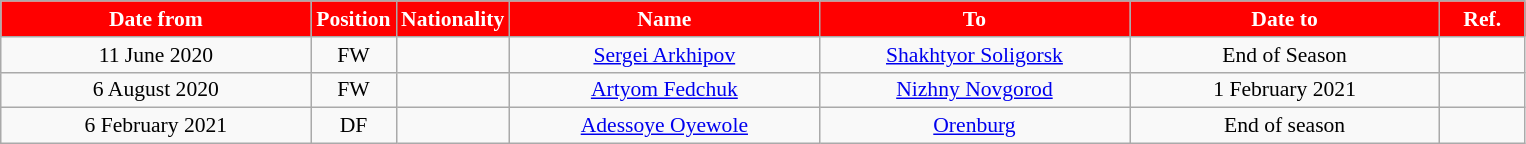<table class="wikitable" style="text-align:center; font-size:90%; ">
<tr>
<th style="background:#FF0000; color:white; width:200px;">Date from</th>
<th style="background:#FF0000; color:white; width:50px;">Position</th>
<th style="background:#FF0000; color:white; width:50px;">Nationality</th>
<th style="background:#FF0000; color:white; width:200px;">Name</th>
<th style="background:#FF0000; color:white; width:200px;">To</th>
<th style="background:#FF0000; color:white; width:200px;">Date to</th>
<th style="background:#FF0000; color:white; width:50px;">Ref.</th>
</tr>
<tr>
<td>11 June 2020</td>
<td>FW</td>
<td></td>
<td><a href='#'>Sergei Arkhipov</a></td>
<td><a href='#'>Shakhtyor Soligorsk</a></td>
<td>End of Season</td>
<td></td>
</tr>
<tr>
<td>6 August 2020</td>
<td>FW</td>
<td></td>
<td><a href='#'>Artyom Fedchuk</a></td>
<td><a href='#'>Nizhny Novgorod</a></td>
<td>1 February 2021</td>
<td></td>
</tr>
<tr>
<td>6 February 2021</td>
<td>DF</td>
<td></td>
<td><a href='#'>Adessoye Oyewole</a></td>
<td><a href='#'>Orenburg</a></td>
<td>End of season</td>
<td></td>
</tr>
</table>
